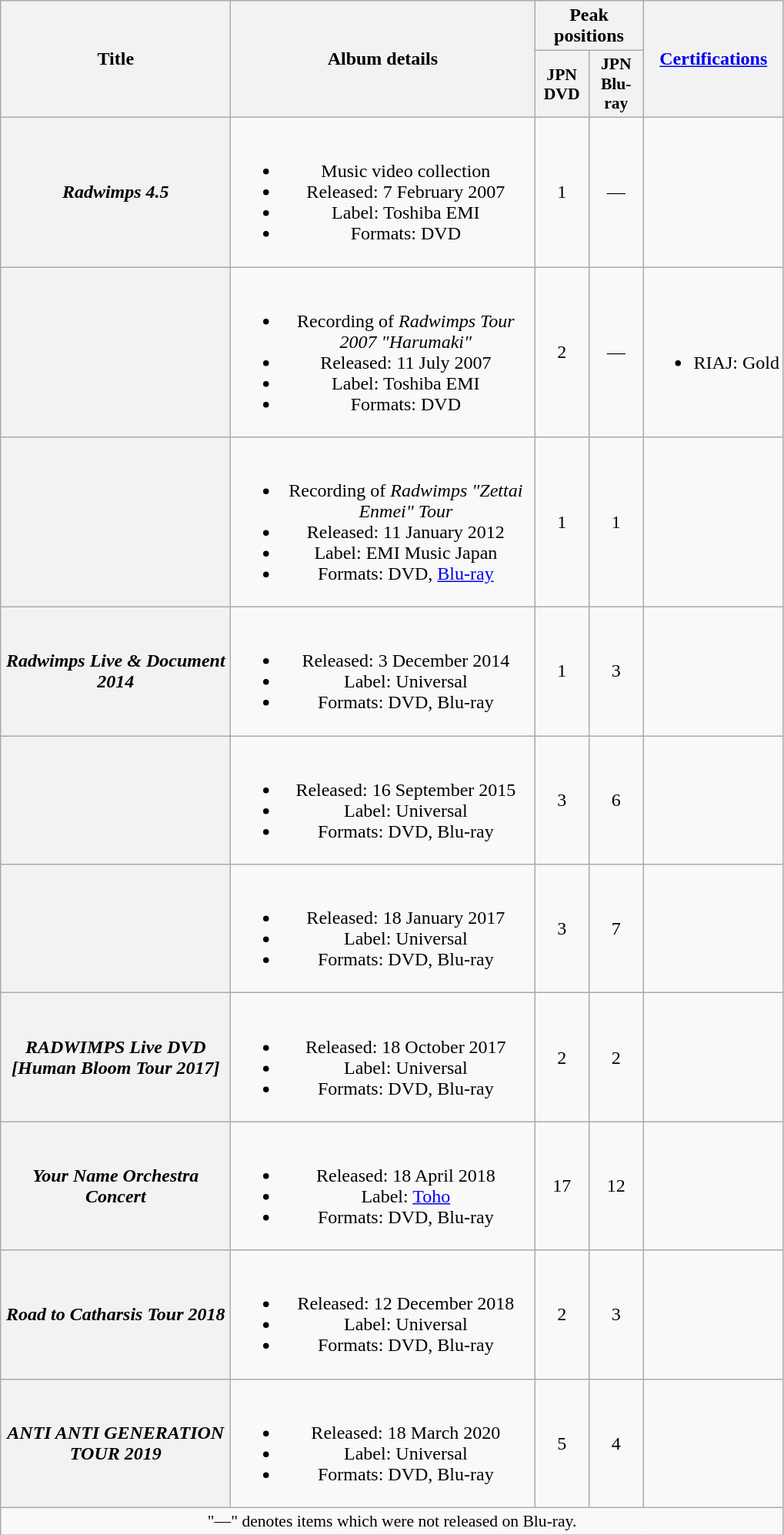<table class="wikitable plainrowheaders" style="text-align:center;">
<tr>
<th style="width:12em;" rowspan="2">Title</th>
<th style="width:16em;" rowspan="2">Album details</th>
<th colspan="2">Peak positions</th>
<th rowspan="2"><a href='#'>Certifications</a></th>
</tr>
<tr>
<th scope="col" style="width:2.8em;font-size:90%;">JPN DVD<br></th>
<th scope="col" style="width:2.8em;font-size:90%;">JPN Blu-ray<br></th>
</tr>
<tr>
<th scope="row"><em>Radwimps 4.5</em></th>
<td><br><ul><li>Music video collection</li><li>Released: 7 February 2007</li><li>Label: Toshiba EMI</li><li>Formats: DVD</li></ul></td>
<td>1</td>
<td>—</td>
<td align="left"></td>
</tr>
<tr>
<th scope="row"></th>
<td><br><ul><li>Recording of <em>Radwimps Tour 2007 "Harumaki"</em></li><li>Released: 11 July 2007</li><li>Label: Toshiba EMI</li><li>Formats: DVD</li></ul></td>
<td>2</td>
<td>—</td>
<td align="left"><br><ul><li>RIAJ: Gold</li></ul></td>
</tr>
<tr>
<th scope="row"></th>
<td><br><ul><li>Recording of <em>Radwimps "Zettai Enmei" Tour</em></li><li>Released: 11 January 2012</li><li>Label: EMI Music Japan</li><li>Formats: DVD, <a href='#'>Blu-ray</a></li></ul></td>
<td>1</td>
<td>1</td>
<td align="left"></td>
</tr>
<tr>
<th scope="row"><em>Radwimps Live & Document 2014</em></th>
<td><br><ul><li>Released: 3 December 2014</li><li>Label: Universal</li><li>Formats: DVD, Blu-ray</li></ul></td>
<td>1</td>
<td>3</td>
<td align="left"></td>
</tr>
<tr>
<th scope="row"></th>
<td><br><ul><li>Released: 16 September 2015</li><li>Label: Universal</li><li>Formats: DVD, Blu-ray</li></ul></td>
<td>3</td>
<td>6</td>
<td align="left"></td>
</tr>
<tr>
<th scope="row"></th>
<td><br><ul><li>Released: 18 January 2017</li><li>Label: Universal</li><li>Formats: DVD, Blu-ray</li></ul></td>
<td>3</td>
<td>7</td>
<td align="left"></td>
</tr>
<tr>
<th scope="row"><em>RADWIMPS Live DVD [Human Bloom Tour 2017]</em></th>
<td><br><ul><li>Released: 18 October 2017</li><li>Label: Universal</li><li>Formats: DVD, Blu-ray</li></ul></td>
<td>2</td>
<td>2</td>
<td align="left"></td>
</tr>
<tr>
<th scope="row"><em>Your Name Orchestra Concert</em></th>
<td><br><ul><li>Released: 18 April 2018</li><li>Label: <a href='#'>Toho</a></li><li>Formats: DVD, Blu-ray</li></ul></td>
<td>17</td>
<td>12</td>
<td align="left"></td>
</tr>
<tr>
<th scope="row"><em>Road to Catharsis Tour 2018</em></th>
<td><br><ul><li>Released: 12 December 2018</li><li>Label: Universal</li><li>Formats: DVD, Blu-ray</li></ul></td>
<td>2</td>
<td>3</td>
<td align="left"></td>
</tr>
<tr>
<th scope="row"><em>ANTI ANTI GENERATION TOUR 2019</em></th>
<td><br><ul><li>Released: 18 March 2020</li><li>Label: Universal</li><li>Formats: DVD, Blu-ray</li></ul></td>
<td>5</td>
<td>4</td>
<td></td>
</tr>
<tr>
<td colspan="12" align="center" style="font-size:90%;">"—" denotes items which were not released on Blu-ray.</td>
</tr>
</table>
